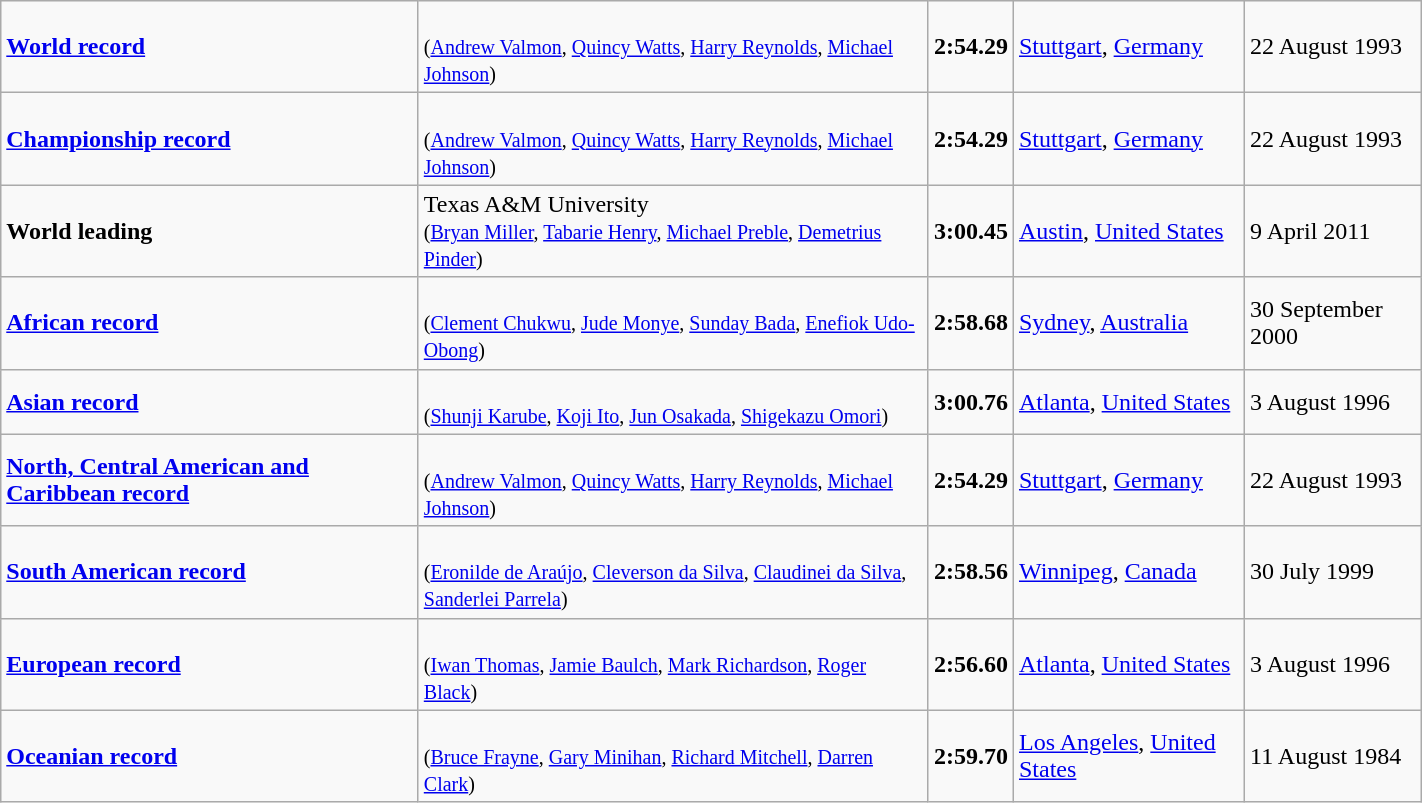<table class="wikitable" width=75%>
<tr>
<td><strong><a href='#'>World record</a></strong></td>
<td> <br><small>(<a href='#'>Andrew Valmon</a>, <a href='#'>Quincy Watts</a>, <a href='#'>Harry Reynolds</a>, <a href='#'>Michael Johnson</a>)</small></td>
<td><strong>2:54.29</strong></td>
<td><a href='#'>Stuttgart</a>, <a href='#'>Germany</a></td>
<td>22 August 1993</td>
</tr>
<tr>
<td><strong><a href='#'>Championship record</a></strong></td>
<td> <br><small>(<a href='#'>Andrew Valmon</a>, <a href='#'>Quincy Watts</a>, <a href='#'>Harry Reynolds</a>, <a href='#'>Michael Johnson</a>)</small></td>
<td><strong>2:54.29</strong></td>
<td><a href='#'>Stuttgart</a>, <a href='#'>Germany</a></td>
<td>22 August 1993</td>
</tr>
<tr>
<td><strong>World leading</strong></td>
<td>Texas A&M University<br><small>(<a href='#'>Bryan Miller</a>, <a href='#'>Tabarie Henry</a>, <a href='#'>Michael Preble</a>, <a href='#'>Demetrius Pinder</a>)</small></td>
<td><strong>3:00.45</strong></td>
<td><a href='#'>Austin</a>, <a href='#'>United States</a></td>
<td>9 April 2011</td>
</tr>
<tr>
<td><strong><a href='#'>African record</a></strong></td>
<td> <br><small>(<a href='#'>Clement Chukwu</a>, <a href='#'>Jude Monye</a>, <a href='#'>Sunday Bada</a>, <a href='#'>Enefiok Udo-Obong</a>)</small></td>
<td><strong>2:58.68</strong></td>
<td><a href='#'>Sydney</a>, <a href='#'>Australia</a></td>
<td>30 September 2000</td>
</tr>
<tr>
<td><strong><a href='#'>Asian record</a></strong></td>
<td> <br><small>(<a href='#'>Shunji Karube</a>, <a href='#'>Koji Ito</a>, <a href='#'>Jun Osakada</a>, <a href='#'>Shigekazu Omori</a>)</small></td>
<td><strong>3:00.76</strong></td>
<td><a href='#'>Atlanta</a>, <a href='#'>United States</a></td>
<td>3 August 1996</td>
</tr>
<tr>
<td><strong><a href='#'>North, Central American and Caribbean record</a></strong></td>
<td> <br><small>(<a href='#'>Andrew Valmon</a>, <a href='#'>Quincy Watts</a>, <a href='#'>Harry Reynolds</a>, <a href='#'>Michael Johnson</a>)</small></td>
<td><strong>2:54.29</strong></td>
<td><a href='#'>Stuttgart</a>, <a href='#'>Germany</a></td>
<td>22 August 1993</td>
</tr>
<tr>
<td><strong><a href='#'>South American record</a></strong></td>
<td> <br><small>(<a href='#'>Eronilde de Araújo</a>, <a href='#'>Cleverson da Silva</a>, <a href='#'>Claudinei da Silva</a>, <a href='#'>Sanderlei Parrela</a>)</small></td>
<td><strong>2:58.56</strong></td>
<td><a href='#'>Winnipeg</a>, <a href='#'>Canada</a></td>
<td>30 July 1999</td>
</tr>
<tr>
<td><strong><a href='#'>European record</a></strong></td>
<td> <br><small>(<a href='#'>Iwan Thomas</a>, <a href='#'>Jamie Baulch</a>, <a href='#'>Mark Richardson</a>, <a href='#'>Roger Black</a>)</small></td>
<td><strong>2:56.60</strong></td>
<td><a href='#'>Atlanta</a>, <a href='#'>United States</a></td>
<td>3 August 1996</td>
</tr>
<tr>
<td><strong><a href='#'>Oceanian record</a></strong></td>
<td> <br><small>(<a href='#'>Bruce Frayne</a>, <a href='#'>Gary Minihan</a>, <a href='#'>Richard Mitchell</a>, <a href='#'>Darren Clark</a>)</small></td>
<td><strong>2:59.70</strong></td>
<td><a href='#'>Los Angeles</a>, <a href='#'>United States</a></td>
<td>11 August 1984</td>
</tr>
</table>
